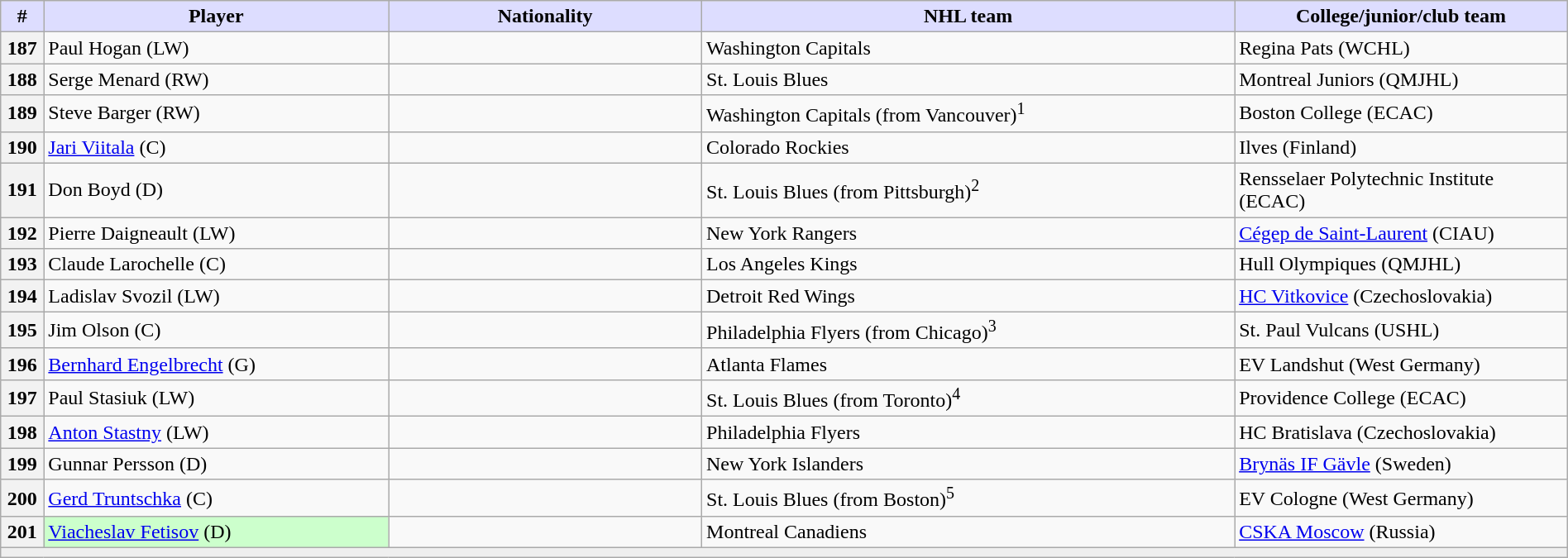<table class="wikitable" style="width: 100%">
<tr>
<th style="background:#ddf; width:2.75%;">#</th>
<th style="background:#ddf; width:22.0%;">Player</th>
<th style="background:#ddf; width:20.0%;">Nationality</th>
<th style="background:#ddf; width:34.0%;">NHL team</th>
<th style="background:#ddf; width:100.0%;">College/junior/club team</th>
</tr>
<tr>
<th>187</th>
<td>Paul Hogan (LW)</td>
<td></td>
<td>Washington Capitals</td>
<td>Regina Pats (WCHL)</td>
</tr>
<tr>
<th>188</th>
<td>Serge Menard (RW)</td>
<td></td>
<td>St. Louis Blues</td>
<td>Montreal Juniors (QMJHL)</td>
</tr>
<tr>
<th>189</th>
<td>Steve Barger (RW)</td>
<td></td>
<td>Washington Capitals (from Vancouver)<sup>1</sup></td>
<td>Boston College (ECAC)</td>
</tr>
<tr>
<th>190</th>
<td><a href='#'>Jari Viitala</a> (C)</td>
<td></td>
<td>Colorado Rockies</td>
<td>Ilves (Finland)</td>
</tr>
<tr>
<th>191</th>
<td>Don Boyd (D)</td>
<td></td>
<td>St. Louis Blues (from Pittsburgh)<sup>2</sup></td>
<td>Rensselaer Polytechnic Institute (ECAC)</td>
</tr>
<tr>
<th>192</th>
<td>Pierre Daigneault (LW)</td>
<td></td>
<td>New York Rangers</td>
<td><a href='#'>Cégep de Saint-Laurent</a> (CIAU)</td>
</tr>
<tr>
<th>193</th>
<td>Claude Larochelle (C)</td>
<td></td>
<td>Los Angeles Kings</td>
<td>Hull Olympiques (QMJHL)</td>
</tr>
<tr>
<th>194</th>
<td>Ladislav Svozil (LW)</td>
<td></td>
<td>Detroit Red Wings</td>
<td><a href='#'>HC Vitkovice</a> (Czechoslovakia)</td>
</tr>
<tr>
<th>195</th>
<td>Jim Olson (C)</td>
<td></td>
<td>Philadelphia Flyers (from Chicago)<sup>3</sup></td>
<td>St. Paul Vulcans (USHL)</td>
</tr>
<tr>
<th>196</th>
<td><a href='#'>Bernhard Engelbrecht</a> (G)</td>
<td></td>
<td>Atlanta Flames</td>
<td>EV Landshut (West Germany)</td>
</tr>
<tr>
<th>197</th>
<td>Paul Stasiuk (LW)</td>
<td></td>
<td>St. Louis Blues (from Toronto)<sup>4</sup></td>
<td>Providence College (ECAC)</td>
</tr>
<tr>
<th>198</th>
<td><a href='#'>Anton Stastny</a> (LW)</td>
<td></td>
<td>Philadelphia Flyers</td>
<td>HC Bratislava (Czechoslovakia)</td>
</tr>
<tr>
<th>199</th>
<td>Gunnar Persson (D)</td>
<td></td>
<td>New York Islanders</td>
<td><a href='#'>Brynäs IF Gävle</a> (Sweden)</td>
</tr>
<tr>
<th>200</th>
<td><a href='#'>Gerd Truntschka</a> (C)</td>
<td></td>
<td>St. Louis Blues (from Boston)<sup>5</sup></td>
<td>EV Cologne (West Germany)</td>
</tr>
<tr>
<th>201</th>
<td bgcolor="#CCFFCC"><a href='#'>Viacheslav Fetisov</a> (D)</td>
<td></td>
<td>Montreal Canadiens</td>
<td><a href='#'>CSKA Moscow</a> (Russia)</td>
</tr>
<tr>
<td align=center colspan="6" bgcolor="#efefef"></td>
</tr>
</table>
